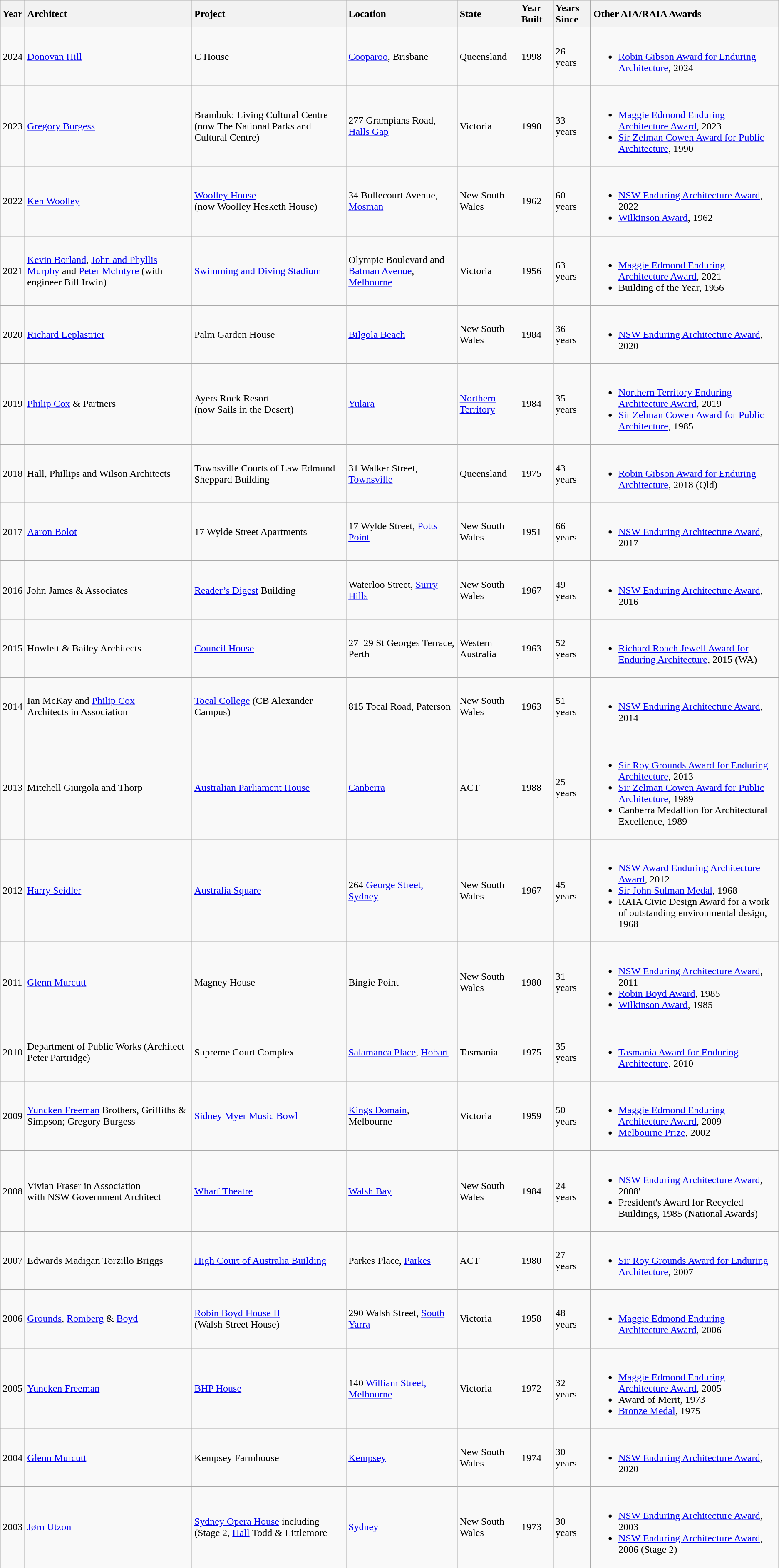<table class="wikitable sortable">
<tr>
<th style="text-align:left;">Year</th>
<th style="text-align:left;">Architect</th>
<th style="text-align:left;">Project</th>
<th style="text-align:left;">Location</th>
<th style="text-align:left;">State</th>
<th style="text-align:left;">Year Built</th>
<th style="text-align:left;">Years Since</th>
<th style="text-align:left;">Other AIA/RAIA Awards</th>
</tr>
<tr>
<td>2024</td>
<td><a href='#'>Donovan Hill</a></td>
<td>C House</td>
<td><a href='#'>Cooparoo</a>, Brisbane</td>
<td>Queensland</td>
<td>1998</td>
<td>26 years</td>
<td><br><ul><li><a href='#'>Robin Gibson Award for Enduring Architecture</a>, 2024</li></ul></td>
</tr>
<tr>
<td>2023</td>
<td><a href='#'>Gregory Burgess</a></td>
<td>Brambuk: Living Cultural Centre (now The National Parks and Cultural Centre)</td>
<td>277 Grampians Road, <a href='#'>Halls Gap</a></td>
<td>Victoria</td>
<td>1990</td>
<td>33 years</td>
<td><br><ul><li><a href='#'>Maggie Edmond Enduring Architecture Award</a>, 2023</li><li><a href='#'>Sir Zelman Cowen Award for Public Architecture</a>, 1990</li></ul></td>
</tr>
<tr>
<td>2022</td>
<td><a href='#'>Ken Woolley</a></td>
<td><a href='#'>Woolley House</a><br> (now Woolley Hesketh House)</td>
<td>34 Bullecourt Avenue, <a href='#'>Mosman</a></td>
<td>New South Wales</td>
<td>1962</td>
<td>60 years</td>
<td><br><ul><li><a href='#'>NSW Enduring Architecture Award</a>, 2022</li><li><a href='#'>Wilkinson Award</a>, 1962</li></ul></td>
</tr>
<tr>
<td>2021</td>
<td><a href='#'>Kevin Borland</a>, <a href='#'>John and Phyllis Murphy</a> and <a href='#'>Peter McIntyre</a> (with engineer Bill Irwin)</td>
<td><a href='#'>Swimming and Diving Stadium</a></td>
<td>Olympic Boulevard and <a href='#'>Batman Avenue</a>, <a href='#'>Melbourne</a></td>
<td>Victoria</td>
<td>1956</td>
<td>63 years</td>
<td><br><ul><li><a href='#'>Maggie Edmond Enduring Architecture Award</a>, 2021</li><li>Building of the Year, 1956</li></ul></td>
</tr>
<tr>
<td>2020</td>
<td><a href='#'>Richard Leplastrier</a></td>
<td>Palm Garden House</td>
<td><a href='#'>Bilgola Beach</a></td>
<td>New South Wales</td>
<td>1984</td>
<td>36 years</td>
<td><br><ul><li><a href='#'>NSW Enduring Architecture Award</a>, 2020</li></ul></td>
</tr>
<tr>
<td>2019</td>
<td><a href='#'>Philip Cox</a> & Partners</td>
<td>Ayers Rock Resort<br>(now Sails in the Desert)</td>
<td><a href='#'>Yulara</a></td>
<td><a href='#'>Northern Territory</a></td>
<td>1984</td>
<td>35 years</td>
<td><br><ul><li><a href='#'>Northern Territory Enduring Architecture Award</a>, 2019</li><li><a href='#'>Sir Zelman Cowen Award for Public Architecture</a>, 1985</li></ul></td>
</tr>
<tr>
<td>2018</td>
<td>Hall, Phillips and Wilson Architects</td>
<td>Townsville Courts of Law Edmund Sheppard Building</td>
<td>31 Walker Street, <a href='#'>Townsville</a></td>
<td>Queensland</td>
<td>1975</td>
<td>43 years</td>
<td><br><ul><li><a href='#'>Robin Gibson Award for Enduring Architecture</a>, 2018 (Qld)</li></ul></td>
</tr>
<tr>
<td>2017</td>
<td><a href='#'>Aaron Bolot</a></td>
<td>17 Wylde Street Apartments</td>
<td>17 Wylde Street, <a href='#'>Potts Point</a></td>
<td>New South Wales</td>
<td>1951</td>
<td>66 years</td>
<td><br><ul><li><a href='#'>NSW Enduring Architecture Award</a>, 2017</li></ul></td>
</tr>
<tr>
<td>2016</td>
<td>John James & Associates</td>
<td><a href='#'>Reader’s Digest</a> Building</td>
<td>Waterloo Street, <a href='#'>Surry Hills</a></td>
<td>New South Wales</td>
<td>1967</td>
<td>49 years</td>
<td><br><ul><li><a href='#'>NSW Enduring Architecture Award</a>, 2016</li></ul></td>
</tr>
<tr>
<td>2015</td>
<td>Howlett & Bailey Architects</td>
<td><a href='#'>Council House</a></td>
<td>27–29 St Georges Terrace, Perth</td>
<td>Western Australia</td>
<td>1963</td>
<td>52 years</td>
<td><br><ul><li><a href='#'>Richard Roach Jewell Award for Enduring Architecture</a>, 2015 (WA)</li></ul></td>
</tr>
<tr>
<td>2014</td>
<td>Ian McKay and <a href='#'>Philip Cox</a><br> Architects in Association</td>
<td><a href='#'>Tocal College</a> (CB Alexander Campus)</td>
<td>815 Tocal Road, Paterson</td>
<td>New South Wales</td>
<td>1963</td>
<td>51 years</td>
<td><br><ul><li><a href='#'>NSW Enduring Architecture Award</a>, 2014</li></ul></td>
</tr>
<tr>
<td>2013</td>
<td>Mitchell Giurgola and Thorp</td>
<td><a href='#'>Australian Parliament House</a></td>
<td><a href='#'>Canberra</a></td>
<td>ACT</td>
<td>1988</td>
<td>25 years</td>
<td><br><ul><li><a href='#'>Sir Roy Grounds Award for Enduring Architecture</a>, 2013</li><li><a href='#'>Sir Zelman Cowen Award for Public Architecture</a>, 1989</li><li>Canberra Medallion for Architectural Excellence, 1989</li></ul></td>
</tr>
<tr>
<td>2012</td>
<td><a href='#'>Harry Seidler</a></td>
<td><a href='#'>Australia Square</a></td>
<td>264 <a href='#'>George Street, Sydney</a></td>
<td>New South Wales</td>
<td>1967</td>
<td>45 years</td>
<td><br><ul><li><a href='#'>NSW Award Enduring Architecture Award</a>, 2012</li><li><a href='#'>Sir John Sulman Medal</a>, 1968</li><li>RAIA Civic Design Award for a work of outstanding environmental design, 1968</li></ul></td>
</tr>
<tr>
<td>2011</td>
<td><a href='#'>Glenn Murcutt</a></td>
<td>Magney House</td>
<td>Bingie Point</td>
<td>New South Wales</td>
<td>1980</td>
<td>31 years</td>
<td><br><ul><li><a href='#'>NSW Enduring Architecture Award</a>, 2011</li><li><a href='#'>Robin Boyd Award</a>, 1985</li><li><a href='#'>Wilkinson Award</a>, 1985</li></ul></td>
</tr>
<tr>
<td>2010</td>
<td>Department of Public Works (Architect Peter Partridge)</td>
<td>Supreme Court Complex</td>
<td><a href='#'>Salamanca Place</a>, <a href='#'>Hobart</a></td>
<td>Tasmania</td>
<td>1975</td>
<td>35 years</td>
<td><br><ul><li><a href='#'>Tasmania Award for Enduring Architecture</a>, 2010</li></ul></td>
</tr>
<tr>
<td>2009</td>
<td><a href='#'>Yuncken Freeman</a> Brothers, Griffiths & Simpson; Gregory Burgess</td>
<td><a href='#'>Sidney Myer Music Bowl</a></td>
<td><a href='#'>Kings Domain</a>, Melbourne</td>
<td>Victoria</td>
<td>1959</td>
<td>50 years</td>
<td><br><ul><li><a href='#'>Maggie Edmond Enduring Architecture Award</a>, 2009</li><li><a href='#'>Melbourne Prize</a>, 2002</li></ul></td>
</tr>
<tr>
<td>2008</td>
<td>Vivian Fraser in Association<br> with NSW Government Architect</td>
<td><a href='#'>Wharf Theatre</a></td>
<td><a href='#'>Walsh Bay</a></td>
<td>New South Wales</td>
<td>1984</td>
<td>24 years</td>
<td><br><ul><li><a href='#'>NSW Enduring Architecture Award</a>, 2008'</li><li>President's Award for Recycled Buildings, 1985 (National Awards)</li></ul></td>
</tr>
<tr>
<td>2007</td>
<td>Edwards Madigan Torzillo Briggs</td>
<td><a href='#'>High Court of Australia Building</a></td>
<td>Parkes Place, <a href='#'>Parkes</a></td>
<td>ACT</td>
<td>1980</td>
<td>27 years</td>
<td><br><ul><li><a href='#'>Sir Roy Grounds Award for Enduring Architecture</a>, 2007</li></ul></td>
</tr>
<tr>
<td>2006</td>
<td><a href='#'>Grounds</a>, <a href='#'>Romberg</a> & <a href='#'>Boyd</a></td>
<td><a href='#'>Robin Boyd House II</a><br>(Walsh Street House)</td>
<td>290 Walsh Street, <a href='#'>South Yarra</a></td>
<td>Victoria</td>
<td>1958</td>
<td>48 years</td>
<td><br><ul><li><a href='#'>Maggie Edmond Enduring Architecture Award</a>, 2006</li></ul></td>
</tr>
<tr `>
<td>2005</td>
<td><a href='#'>Yuncken Freeman</a></td>
<td><a href='#'>BHP House</a></td>
<td>140 <a href='#'>William Street, Melbourne</a></td>
<td>Victoria</td>
<td>1972</td>
<td>32 years</td>
<td><br><ul><li><a href='#'>Maggie Edmond Enduring Architecture Award</a>, 2005</li><li>Award of Merit, 1973</li><li><a href='#'>Bronze Medal</a>, 1975</li></ul></td>
</tr>
<tr `>
<td>2004</td>
<td><a href='#'>Glenn Murcutt</a></td>
<td>Kempsey Farmhouse</td>
<td><a href='#'>Kempsey</a></td>
<td>New South Wales</td>
<td>1974</td>
<td>30 years</td>
<td><br><ul><li><a href='#'>NSW Enduring Architecture Award</a>, 2020</li></ul></td>
</tr>
<tr>
<td>2003</td>
<td><a href='#'>Jørn Utzon </a></td>
<td><a href='#'>Sydney Opera House</a> including (Stage 2, <a href='#'>Hall</a> Todd & Littlemore</td>
<td><a href='#'>Sydney</a></td>
<td>New South Wales</td>
<td>1973</td>
<td>30 years</td>
<td><br><ul><li><a href='#'>NSW Enduring Architecture Award</a>, 2003</li><li><a href='#'>NSW Enduring Architecture Award</a>, 2006 (Stage 2)</li></ul></td>
</tr>
<tr>
</tr>
</table>
